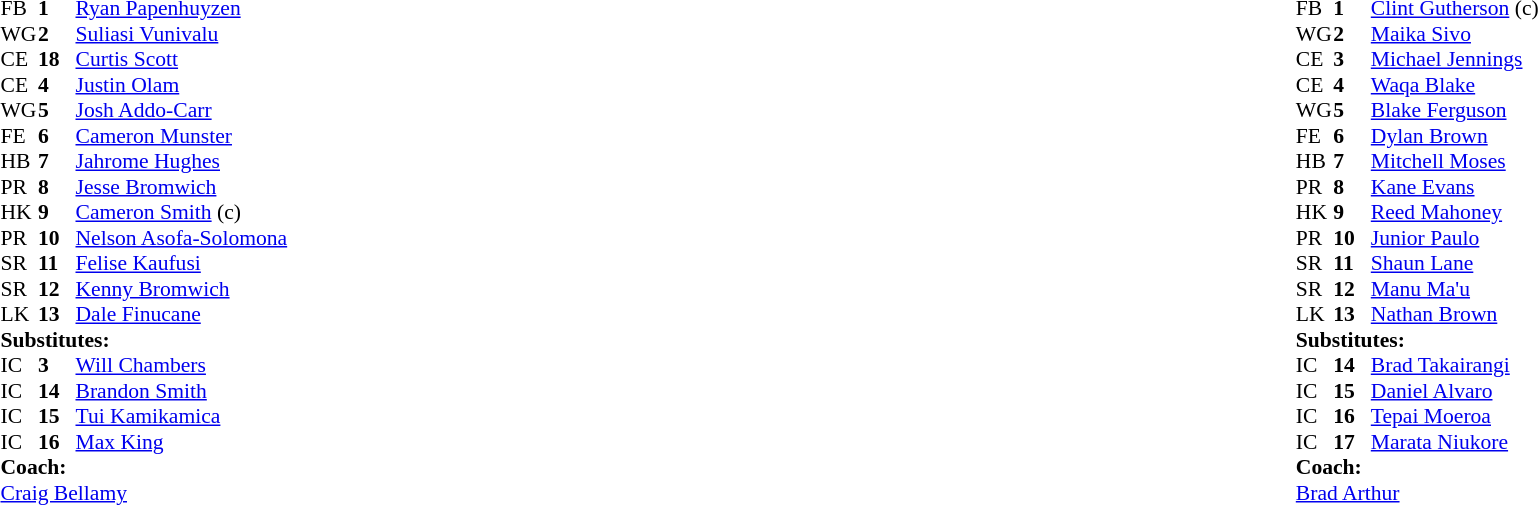<table class="mw-collapsible mw-collapsed" width="100%">
<tr>
<td valign="top" width="50%"><br><table cellspacing="0" cellpadding="0" style="font-size: 90%">
<tr>
<th width="25"></th>
<th width="25"></th>
</tr>
<tr>
<td>FB</td>
<td><strong>1</strong></td>
<td><a href='#'>Ryan Papenhuyzen</a></td>
</tr>
<tr>
<td>WG</td>
<td><strong>2</strong></td>
<td><a href='#'>Suliasi Vunivalu</a></td>
</tr>
<tr>
<td>CE</td>
<td><strong>18</strong></td>
<td><a href='#'>Curtis Scott</a></td>
</tr>
<tr>
<td>CE</td>
<td><strong>4</strong></td>
<td><a href='#'>Justin Olam</a></td>
</tr>
<tr>
<td>WG</td>
<td><strong>5</strong></td>
<td><a href='#'>Josh Addo-Carr</a></td>
</tr>
<tr>
<td>FE</td>
<td><strong>6</strong></td>
<td><a href='#'>Cameron Munster</a></td>
</tr>
<tr>
<td>HB</td>
<td><strong>7</strong></td>
<td><a href='#'>Jahrome Hughes</a></td>
</tr>
<tr>
<td>PR</td>
<td><strong>8</strong></td>
<td><a href='#'>Jesse Bromwich</a></td>
</tr>
<tr>
<td>HK</td>
<td><strong>9</strong></td>
<td><a href='#'>Cameron Smith</a> (c)</td>
</tr>
<tr>
<td>PR</td>
<td><strong>10</strong></td>
<td><a href='#'>Nelson Asofa-Solomona</a></td>
</tr>
<tr>
<td>SR</td>
<td><strong>11</strong></td>
<td><a href='#'>Felise Kaufusi</a></td>
</tr>
<tr>
<td>SR</td>
<td><strong>12</strong></td>
<td><a href='#'>Kenny Bromwich</a></td>
</tr>
<tr>
<td>LK</td>
<td><strong>13</strong></td>
<td><a href='#'>Dale Finucane</a></td>
</tr>
<tr>
<td colspan="3"><strong>Substitutes:</strong></td>
</tr>
<tr>
<td>IC</td>
<td><strong>3</strong></td>
<td><a href='#'>Will Chambers</a></td>
</tr>
<tr>
<td>IC</td>
<td><strong>14</strong></td>
<td><a href='#'>Brandon Smith</a></td>
</tr>
<tr>
<td>IC</td>
<td><strong>15</strong></td>
<td><a href='#'>Tui Kamikamica</a></td>
</tr>
<tr>
<td>IC</td>
<td><strong>16</strong></td>
<td><a href='#'>Max King</a></td>
</tr>
<tr>
<td colspan="3"><strong>Coach:</strong></td>
</tr>
<tr>
<td colspan="4"><a href='#'>Craig Bellamy</a></td>
</tr>
</table>
</td>
<td valign="top" width="50%"><br><table cellspacing="0" cellpadding="0" align="center" style="font-size: 90%">
<tr>
<th width="25"></th>
<th width="25"></th>
</tr>
<tr>
<td>FB</td>
<td><strong>1</strong></td>
<td><a href='#'>Clint Gutherson</a> (c)</td>
</tr>
<tr>
<td>WG</td>
<td><strong>2</strong></td>
<td><a href='#'>Maika Sivo</a></td>
</tr>
<tr>
<td>CE</td>
<td><strong>3</strong></td>
<td><a href='#'>Michael Jennings</a></td>
</tr>
<tr>
<td>CE</td>
<td><strong>4</strong></td>
<td><a href='#'>Waqa Blake</a></td>
</tr>
<tr>
<td>WG</td>
<td><strong>5</strong></td>
<td><a href='#'>Blake Ferguson</a></td>
</tr>
<tr>
<td>FE</td>
<td><strong>6</strong></td>
<td><a href='#'>Dylan Brown</a></td>
</tr>
<tr>
<td>HB</td>
<td><strong>7</strong></td>
<td><a href='#'>Mitchell Moses</a></td>
</tr>
<tr>
<td>PR</td>
<td><strong>8</strong></td>
<td><a href='#'>Kane Evans</a></td>
</tr>
<tr>
<td>HK</td>
<td><strong>9</strong></td>
<td><a href='#'>Reed Mahoney</a></td>
</tr>
<tr>
<td>PR</td>
<td><strong>10</strong></td>
<td><a href='#'>Junior Paulo</a></td>
</tr>
<tr>
<td>SR</td>
<td><strong>11</strong></td>
<td><a href='#'>Shaun Lane</a></td>
</tr>
<tr>
<td>SR</td>
<td><strong>12</strong></td>
<td><a href='#'>Manu Ma'u</a></td>
</tr>
<tr>
<td>LK</td>
<td><strong>13</strong></td>
<td><a href='#'>Nathan Brown</a></td>
</tr>
<tr>
<td colspan="3"><strong>Substitutes:</strong></td>
</tr>
<tr>
<td>IC</td>
<td><strong>14</strong></td>
<td><a href='#'>Brad Takairangi</a></td>
</tr>
<tr>
<td>IC</td>
<td><strong>15</strong></td>
<td><a href='#'>Daniel Alvaro</a></td>
</tr>
<tr>
<td>IC</td>
<td><strong>16</strong></td>
<td><a href='#'>Tepai Moeroa</a></td>
</tr>
<tr>
<td>IC</td>
<td><strong>17</strong></td>
<td><a href='#'>Marata Niukore</a></td>
</tr>
<tr>
<td colspan="3"><strong>Coach:</strong></td>
</tr>
<tr>
<td colspan="4"><a href='#'>Brad Arthur</a></td>
</tr>
</table>
</td>
</tr>
</table>
